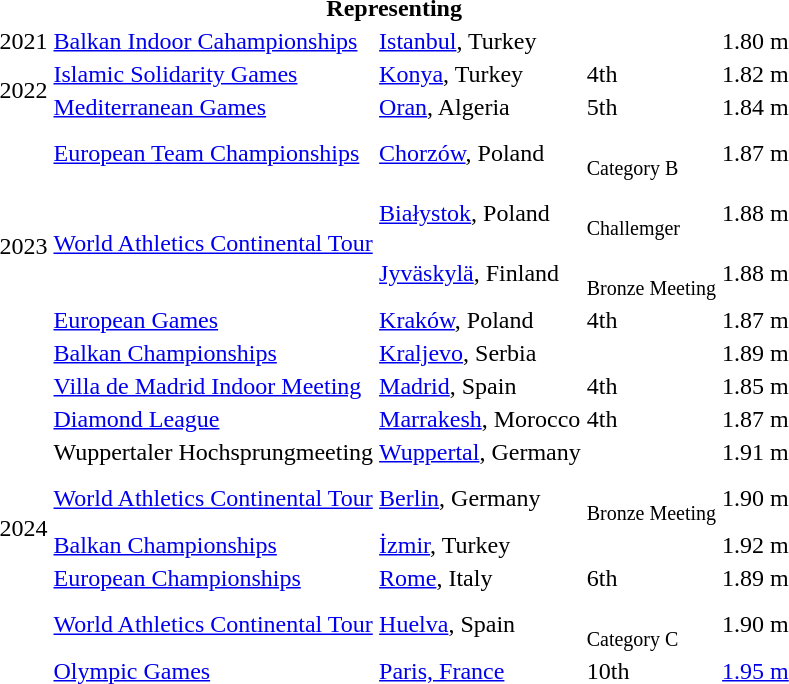<table>
<tr>
<th colspan="5">Representing </th>
</tr>
<tr>
<td>2021</td>
<td><a href='#'>Balkan Indoor  Cahampionships</a></td>
<td><a href='#'>Istanbul</a>, Turkey</td>
<td></td>
<td>1.80 m</td>
</tr>
<tr>
<td rowspan=2>2022</td>
<td><a href='#'>Islamic Solidarity Games</a></td>
<td><a href='#'>Konya</a>, Turkey</td>
<td>4th</td>
<td>1.82 m</td>
</tr>
<tr>
<td><a href='#'>Mediterranean Games</a></td>
<td><a href='#'>Oran</a>, Algeria</td>
<td>5th</td>
<td>1.84 m</td>
</tr>
<tr>
<td rowspan=5>2023</td>
<td><a href='#'>European Team Championships</a></td>
<td><a href='#'>Chorzów</a>, Poland</td>
<td><br><small>Category B</small></td>
<td>1.87 m</td>
</tr>
<tr>
<td rowspan=2><a href='#'>World Athletics Continental Tour</a></td>
<td><a href='#'>Białystok</a>, Poland</td>
<td><br><small>Challemger</small></td>
<td>1.88 m</td>
</tr>
<tr>
<td><a href='#'>Jyväskylä</a>, Finland</td>
<td><br><small>Bronze Meeting</small></td>
<td>1.88 m</td>
</tr>
<tr>
<td><a href='#'>European Games</a></td>
<td><a href='#'>Kraków</a>, Poland</td>
<td>4th</td>
<td>1.87 m</td>
</tr>
<tr>
<td><a href='#'>Balkan Championships</a></td>
<td><a href='#'>Kraljevo</a>, Serbia</td>
<td></td>
<td>1.89 m</td>
</tr>
<tr>
<td rowspan=8>2024</td>
<td><a href='#'>Villa de Madrid Indoor Meeting</a></td>
<td><a href='#'>Madrid</a>, Spain</td>
<td>4th</td>
<td>1.85 m</td>
</tr>
<tr>
<td><a href='#'>Diamond League</a></td>
<td><a href='#'>Marrakesh</a>, Morocco</td>
<td>4th</td>
<td>1.87 m</td>
</tr>
<tr>
<td>Wuppertaler Hochsprungmeeting</td>
<td><a href='#'>Wuppertal</a>, Germany</td>
<td></td>
<td>1.91 m</td>
</tr>
<tr>
<td><a href='#'>World Athletics Continental Tour</a></td>
<td><a href='#'>Berlin</a>, Germany</td>
<td><br><small>Bronze Meeting</small></td>
<td>1.90 m</td>
</tr>
<tr>
<td><a href='#'>Balkan Championships</a></td>
<td><a href='#'>İzmir</a>, Turkey</td>
<td></td>
<td>1.92 m</td>
</tr>
<tr>
<td><a href='#'>European Championships</a></td>
<td><a href='#'>Rome</a>, Italy</td>
<td>6th</td>
<td>1.89 m</td>
</tr>
<tr>
<td><a href='#'>World Athletics Continental Tour</a></td>
<td><a href='#'>Huelva</a>, Spain</td>
<td><br><small>Category C</small></td>
<td>1.90 m</td>
</tr>
<tr>
<td><a href='#'>Olympic Games</a></td>
<td><a href='#'>Paris, France</a></td>
<td>10th</td>
<td><a href='#'>1.95 m</a></td>
</tr>
</table>
